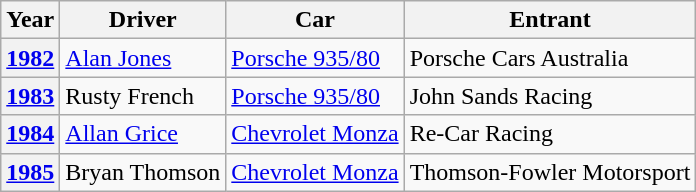<table class="wikitable">
<tr style="font-weight:bold">
<th>Year</th>
<th>Driver</th>
<th>Car</th>
<th>Entrant</th>
</tr>
<tr>
<th><a href='#'>1982</a></th>
<td> <a href='#'>Alan Jones</a></td>
<td><a href='#'>Porsche 935/80</a></td>
<td>Porsche Cars Australia</td>
</tr>
<tr>
<th><a href='#'>1983</a></th>
<td> Rusty French</td>
<td><a href='#'>Porsche 935/80</a></td>
<td>John Sands Racing</td>
</tr>
<tr>
<th><a href='#'>1984</a></th>
<td> <a href='#'>Allan Grice</a></td>
<td><a href='#'>Chevrolet Monza</a></td>
<td>Re-Car Racing</td>
</tr>
<tr>
<th><a href='#'>1985</a></th>
<td> Bryan Thomson</td>
<td><a href='#'>Chevrolet Monza</a></td>
<td>Thomson-Fowler Motorsport</td>
</tr>
</table>
